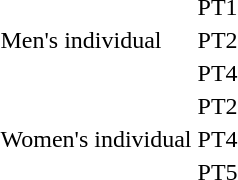<table>
<tr>
<td rowspan=3>Men's individual</td>
<td>PT1<br></td>
<td></td>
<td></td>
<td></td>
</tr>
<tr>
<td>PT2<br></td>
<td></td>
<td></td>
<td></td>
</tr>
<tr>
<td>PT4<br></td>
<td></td>
<td></td>
<td></td>
</tr>
<tr>
<td rowspan=3 nowrap>Women's individual</td>
<td>PT2<br></td>
<td nowrap></td>
<td nowrap></td>
<td></td>
</tr>
<tr>
<td>PT4<br></td>
<td></td>
<td></td>
<td nowrap></td>
</tr>
<tr>
<td>PT5<br></td>
<td></td>
<td></td>
<td></td>
</tr>
</table>
